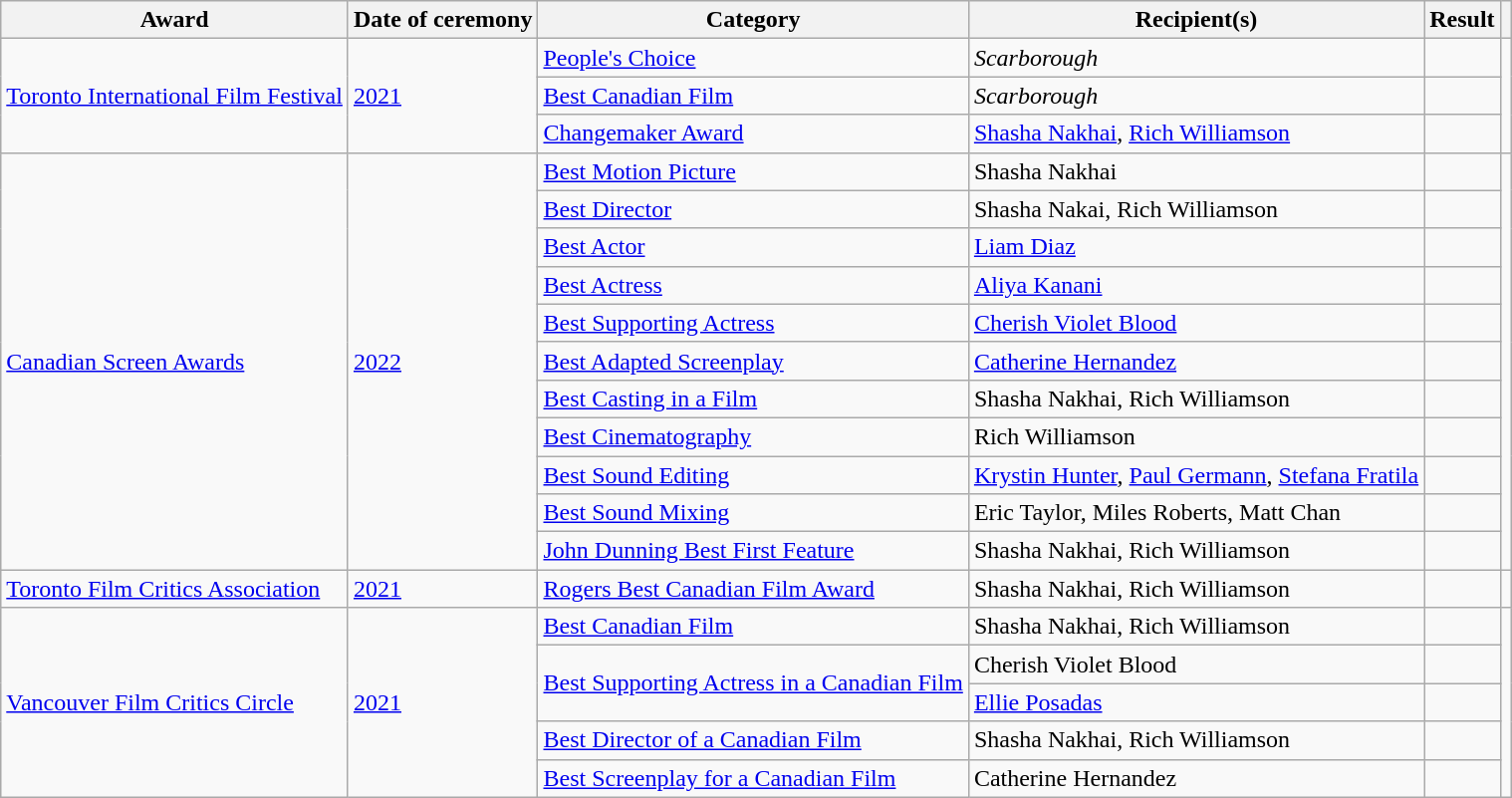<table class="wikitable plainrowheaders sortable">
<tr>
<th scope="col">Award</th>
<th scope="col">Date of ceremony</th>
<th scope="col">Category</th>
<th scope="col">Recipient(s)</th>
<th scope="col">Result</th>
<th scope="col" class="unsortable"></th>
</tr>
<tr>
<td rowspan=3><a href='#'>Toronto International Film Festival</a></td>
<td rowspan=3><a href='#'>2021</a></td>
<td><a href='#'>People's Choice</a></td>
<td><em>Scarborough</em></td>
<td></td>
<td rowspan=3></td>
</tr>
<tr>
<td><a href='#'>Best Canadian Film</a></td>
<td><em>Scarborough</em></td>
<td></td>
</tr>
<tr>
<td><a href='#'>Changemaker Award</a></td>
<td><a href='#'>Shasha Nakhai</a>, <a href='#'>Rich Williamson</a></td>
<td></td>
</tr>
<tr>
<td rowspan=11><a href='#'>Canadian Screen Awards</a></td>
<td rowspan=11><a href='#'>2022</a></td>
<td><a href='#'>Best Motion Picture</a></td>
<td>Shasha Nakhai</td>
<td></td>
<td rowspan=11></td>
</tr>
<tr>
<td><a href='#'>Best Director</a></td>
<td>Shasha Nakai, Rich Williamson</td>
<td></td>
</tr>
<tr>
<td><a href='#'>Best Actor</a></td>
<td><a href='#'>Liam Diaz</a></td>
<td></td>
</tr>
<tr>
<td><a href='#'>Best Actress</a></td>
<td><a href='#'>Aliya Kanani</a></td>
<td></td>
</tr>
<tr>
<td><a href='#'>Best Supporting Actress</a></td>
<td><a href='#'>Cherish Violet Blood</a></td>
<td></td>
</tr>
<tr>
<td><a href='#'>Best Adapted Screenplay</a></td>
<td><a href='#'>Catherine Hernandez</a></td>
<td></td>
</tr>
<tr>
<td><a href='#'>Best Casting in a Film</a></td>
<td>Shasha Nakhai, Rich Williamson</td>
<td></td>
</tr>
<tr>
<td><a href='#'>Best Cinematography</a></td>
<td>Rich Williamson</td>
<td></td>
</tr>
<tr>
<td><a href='#'>Best Sound Editing</a></td>
<td><a href='#'>Krystin Hunter</a>, <a href='#'>Paul Germann</a>, <a href='#'>Stefana Fratila</a></td>
<td></td>
</tr>
<tr>
<td><a href='#'>Best Sound Mixing</a></td>
<td>Eric Taylor, Miles Roberts, Matt Chan</td>
<td></td>
</tr>
<tr>
<td><a href='#'>John Dunning Best First Feature</a></td>
<td>Shasha Nakhai, Rich Williamson</td>
<td></td>
</tr>
<tr>
<td><a href='#'>Toronto Film Critics Association</a></td>
<td><a href='#'>2021</a></td>
<td><a href='#'>Rogers Best Canadian Film Award</a></td>
<td>Shasha Nakhai, Rich Williamson</td>
<td></td>
<td></td>
</tr>
<tr>
<td rowspan=5><a href='#'>Vancouver Film Critics Circle</a></td>
<td rowspan=5><a href='#'>2021</a></td>
<td><a href='#'>Best Canadian Film</a></td>
<td>Shasha Nakhai, Rich Williamson</td>
<td></td>
<td rowspan=5></td>
</tr>
<tr>
<td rowspan=2><a href='#'>Best Supporting Actress in a Canadian Film</a></td>
<td>Cherish Violet Blood</td>
<td></td>
</tr>
<tr>
<td><a href='#'>Ellie Posadas</a></td>
<td></td>
</tr>
<tr>
<td><a href='#'>Best Director of a Canadian Film</a></td>
<td>Shasha Nakhai, Rich Williamson</td>
<td></td>
</tr>
<tr>
<td><a href='#'>Best Screenplay for a Canadian Film</a></td>
<td>Catherine Hernandez</td>
<td></td>
</tr>
</table>
